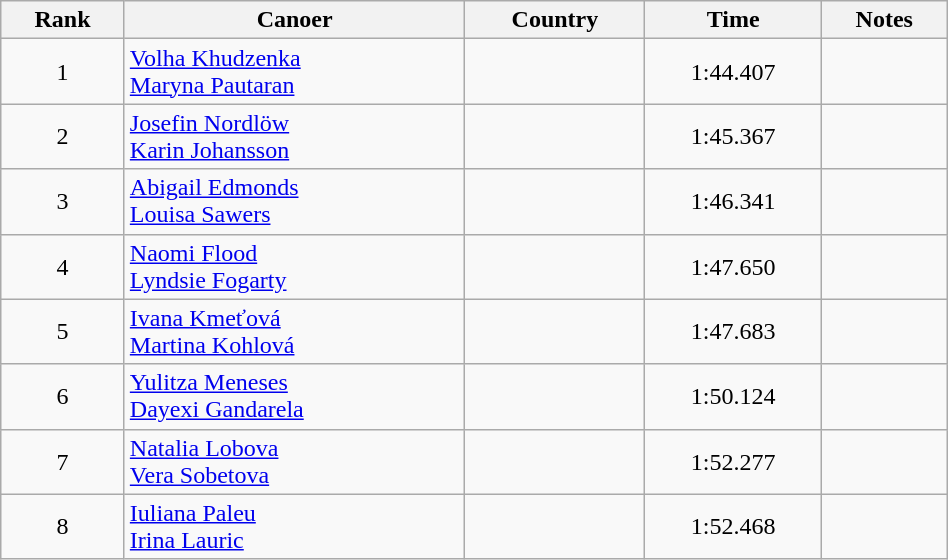<table class="wikitable" width=50% style="text-align:center;">
<tr>
<th>Rank</th>
<th>Canoer</th>
<th>Country</th>
<th>Time</th>
<th>Notes</th>
</tr>
<tr>
<td>1</td>
<td align="left"><a href='#'>Volha Khudzenka</a><br><a href='#'>Maryna Pautaran</a></td>
<td align="left"></td>
<td>1:44.407</td>
<td></td>
</tr>
<tr>
<td>2</td>
<td align="left"><a href='#'>Josefin Nordlöw</a><br><a href='#'>Karin Johansson</a></td>
<td align="left"></td>
<td>1:45.367</td>
<td></td>
</tr>
<tr>
<td>3</td>
<td align="left"><a href='#'>Abigail Edmonds</a><br><a href='#'>Louisa Sawers</a></td>
<td align="left"></td>
<td>1:46.341</td>
<td></td>
</tr>
<tr>
<td>4</td>
<td align="left"><a href='#'>Naomi Flood</a><br><a href='#'>Lyndsie Fogarty</a></td>
<td align="left"></td>
<td>1:47.650</td>
<td></td>
</tr>
<tr>
<td>5</td>
<td align="left"><a href='#'>Ivana Kmeťová</a><br><a href='#'>Martina Kohlová</a></td>
<td align="left"></td>
<td>1:47.683</td>
<td></td>
</tr>
<tr>
<td>6</td>
<td align="left"><a href='#'>Yulitza Meneses</a><br><a href='#'>Dayexi Gandarela</a></td>
<td align="left"></td>
<td>1:50.124</td>
<td></td>
</tr>
<tr>
<td>7</td>
<td align="left"><a href='#'>Natalia Lobova</a><br><a href='#'>Vera Sobetova</a></td>
<td align="left"></td>
<td>1:52.277</td>
<td></td>
</tr>
<tr>
<td>8</td>
<td align="left"><a href='#'>Iuliana Paleu</a><br><a href='#'>Irina Lauric</a></td>
<td align="left"></td>
<td>1:52.468</td>
<td></td>
</tr>
</table>
